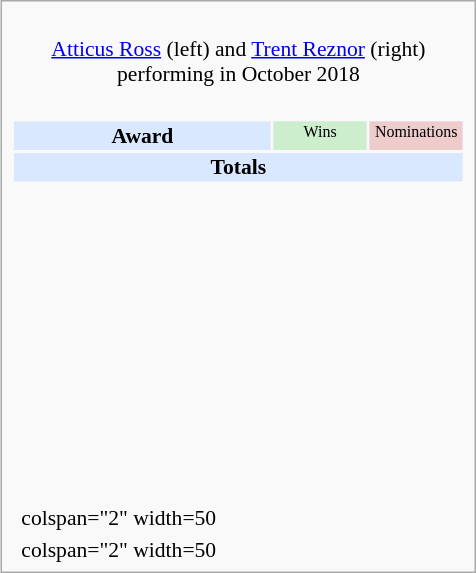<table class="infobox" style="width: 22em; text-align: left; font-size: 90%; vertical-align: middle;">
<tr>
<td colspan="3" style="text-align:center;"><br><a href='#'>Atticus Ross</a> (left) and <a href='#'>Trent Reznor</a> (right) performing in October 2018</td>
</tr>
<tr>
<td colspan="3"><br><table class="collapsible collapsed" style="width:100%;">
<tr style="background:#d9e8ff; text-align:center;">
<th style="vertical-align: middle;">Award</th>
<td style="background:#cec; font-size:8pt; width:60px;">Wins</td>
<td style="background:#ecc; font-size:8pt; width:60px;">Nominations</td>
</tr>
<tr style="background:#d9e8ff;">
<td colspan="3" style="text-align:center;"><strong>Totals</strong></td>
</tr>
<tr>
<td style="text-align:center;"><br></td>
<td></td>
<td></td>
</tr>
<tr>
<td style="text-align:center;"><br></td>
<td></td>
<td></td>
</tr>
<tr>
<td style="text-align:center;"><br></td>
<td></td>
<td></td>
</tr>
<tr>
<td style="text-align:center;"><br></td>
<td></td>
<td></td>
</tr>
<tr>
<td style="text-align:center;"><br></td>
<td></td>
<td></td>
</tr>
<tr>
<td style="text-align:center;"><br></td>
<td></td>
<td></td>
</tr>
<tr>
<td style="text-align:center;"><br></td>
<td></td>
<td></td>
</tr>
<tr>
<td style="text-align:center;"><br></td>
<td></td>
<td></td>
</tr>
<tr>
<td style="text-align:center;"><br></td>
<td></td>
<td></td>
</tr>
<tr>
<td style="text-align:center;"><br></td>
<td></td>
<td></td>
</tr>
</table>
</td>
</tr>
<tr>
<td></td>
<td>colspan="2" width=50 </td>
</tr>
<tr>
<td></td>
<td>colspan="2" width=50 </td>
</tr>
</table>
